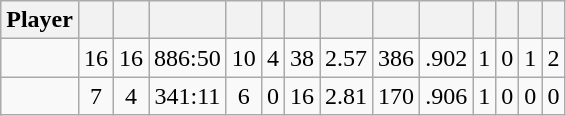<table class="wikitable sortable" style="text-align:center;">
<tr>
<th>Player</th>
<th></th>
<th></th>
<th></th>
<th></th>
<th></th>
<th></th>
<th></th>
<th></th>
<th></th>
<th></th>
<th></th>
<th></th>
<th></th>
</tr>
<tr>
<td></td>
<td>16</td>
<td>16</td>
<td>886:50</td>
<td>10</td>
<td>4</td>
<td>38</td>
<td>2.57</td>
<td>386</td>
<td>.902</td>
<td>1</td>
<td>0</td>
<td>1</td>
<td>2</td>
</tr>
<tr>
<td></td>
<td>7</td>
<td>4</td>
<td>341:11</td>
<td>6</td>
<td>0</td>
<td>16</td>
<td>2.81</td>
<td>170</td>
<td>.906</td>
<td>1</td>
<td>0</td>
<td>0</td>
<td>0</td>
</tr>
</table>
